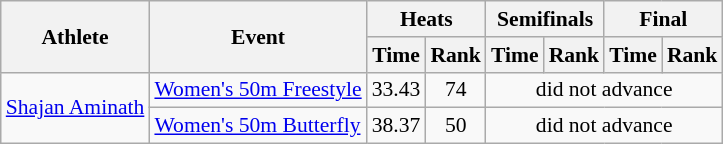<table class=wikitable style="font-size:90%">
<tr>
<th rowspan="2">Athlete</th>
<th rowspan="2">Event</th>
<th colspan="2">Heats</th>
<th colspan="2">Semifinals</th>
<th colspan="2">Final</th>
</tr>
<tr>
<th>Time</th>
<th>Rank</th>
<th>Time</th>
<th>Rank</th>
<th>Time</th>
<th>Rank</th>
</tr>
<tr>
<td rowspan="2"><a href='#'>Shajan Aminath</a></td>
<td><a href='#'>Women's 50m Freestyle</a></td>
<td align=center>33.43</td>
<td align=center>74</td>
<td align=center colspan=4>did not advance</td>
</tr>
<tr>
<td><a href='#'>Women's 50m Butterfly</a></td>
<td align=center>38.37</td>
<td align=center>50</td>
<td align=center colspan=4>did not advance</td>
</tr>
</table>
